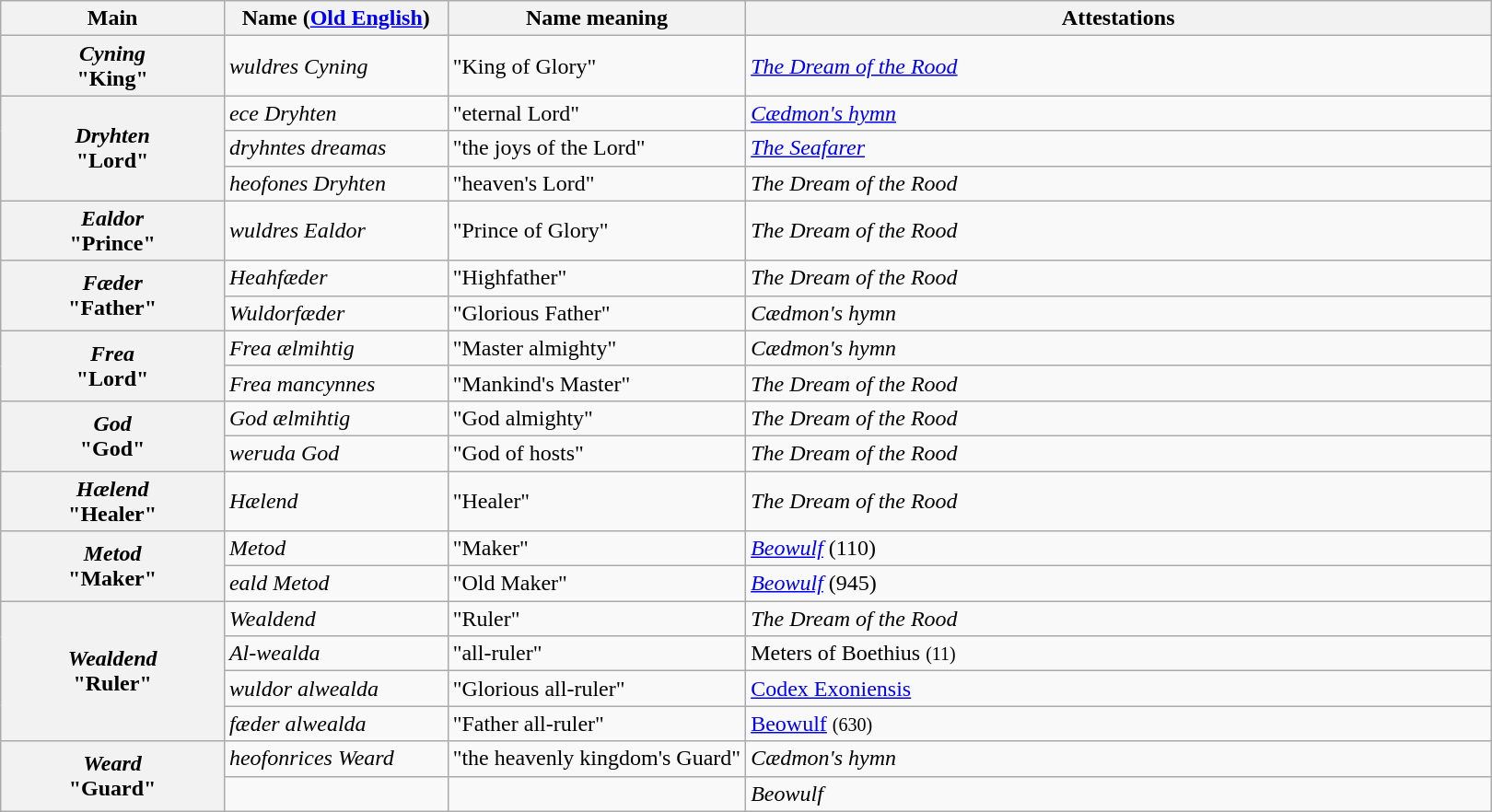<table border="1" class="wikitable">
<tr>
<th width="15%">Main</th>
<th width="15%">Name (<a href='#'>Old English</a>)</th>
<th width="20%">Name meaning</th>
<th width="50%">Attestations</th>
</tr>
<tr>
<th rowspan=1><em>Cyning</em><br>"King"</th>
<td><em>wuldres Cyning</em></td>
<td>"King of Glory"</td>
<td><em><a href='#'>The Dream of the Rood</a></em></td>
</tr>
<tr>
<th rowspan=3><em>Dryhten</em><br>"Lord"</th>
<td><em>ece Dryhten</em></td>
<td>"eternal Lord"</td>
<td><em><a href='#'>Cædmon's hymn</a></em></td>
</tr>
<tr>
<td><em>dryhntes dreamas</em></td>
<td>"the joys of the Lord"</td>
<td><em><a href='#'>The Seafarer</a></em></td>
</tr>
<tr>
<td><em>heofones Dryhten</em></td>
<td>"heaven's Lord"</td>
<td><em>The Dream of the Rood</em></td>
</tr>
<tr>
<th rowspan=1><em>Ealdor</em><br>"Prince"</th>
<td><em>wuldres Ealdor</em></td>
<td>"Prince of Glory"</td>
<td><em>The Dream of the Rood</em></td>
</tr>
<tr>
<th rowspan=2><em>Fæder</em><br>"Father"</th>
<td><em>Heahfæder</em></td>
<td>"Highfather"</td>
<td><em>The Dream of the Rood</em></td>
</tr>
<tr>
<td><em>Wuldorfæder</em></td>
<td>"Glorious Father"</td>
<td><em>Cædmon's hymn</em></td>
</tr>
<tr>
<th rowspan=2><em>Frea</em><br>"Lord"</th>
<td><em>Frea ælmihtig</em></td>
<td>"Master almighty"</td>
<td><em>Cædmon's hymn</em></td>
</tr>
<tr>
<td><em>Frea mancynnes</em></td>
<td>"Mankind's Master"</td>
<td><em>The Dream of the Rood</em></td>
</tr>
<tr>
<th rowspan=2><em>God</em><br>"God"</th>
<td><em>God ælmihtig</em></td>
<td>"God almighty"</td>
<td><em>The Dream of the Rood</em></td>
</tr>
<tr>
<td><em>weruda God</em></td>
<td>"God of hosts"</td>
<td><em>The Dream of the Rood</em></td>
</tr>
<tr>
<th rowspan=1><em>Hælend</em><br>"Healer"</th>
<td><em>Hælend</em></td>
<td>"Healer"</td>
<td><em>The Dream of the Rood</em></td>
</tr>
<tr>
<th rowspan=2><em>Metod</em><br>"Maker"</th>
<td><em>Metod</em></td>
<td>"Maker"</td>
<td><em><a href='#'>Beowulf</a></em> (110) </td>
</tr>
<tr>
<td><em>eald Metod</em></td>
<td>"Old Maker"</td>
<td><em><a href='#'>Beowulf</a></em> (945)</td>
</tr>
<tr>
<th rowspan=4><em>Wealdend</em><br>"Ruler"</th>
<td><em>Wealdend</em></td>
<td>"Ruler"</td>
<td><em>The Dream of the Rood</em></td>
</tr>
<tr>
<td><em>Al-wealda</em></td>
<td>"all-ruler"</td>
<td>Meters of Boethius <small>(11)</small></td>
</tr>
<tr>
<td><em>wuldor alwealda</em></td>
<td>"Glorious all-ruler"</td>
<td><a href='#'>Codex Exoniensis</a></td>
</tr>
<tr>
<td><em>fæder alwealda</em></td>
<td>"Father all-ruler"</td>
<td><a href='#'>Beowulf</a> <small>(630)</small></td>
</tr>
<tr>
<th rowspan=2><em>Weard</em><br>"Guard"</th>
<td><em>heofonrices Weard</em></td>
<td>"the heavenly kingdom's Guard"</td>
<td><em>Cædmon's hymn</em></td>
</tr>
<tr>
<td></td>
<td></td>
<td><em>Beowulf</em></td>
</tr>
</table>
